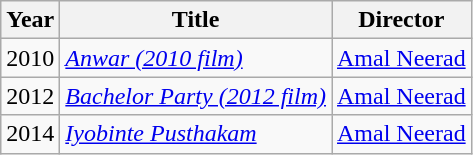<table class="wikitable">
<tr>
<th>Year</th>
<th>Title</th>
<th>Director</th>
</tr>
<tr>
<td>2010</td>
<td><em><a href='#'>Anwar (2010 film)</a></em></td>
<td><a href='#'>Amal Neerad</a></td>
</tr>
<tr>
<td>2012</td>
<td><em><a href='#'>Bachelor Party (2012 film)</a></em></td>
<td><a href='#'>Amal Neerad</a></td>
</tr>
<tr>
<td>2014</td>
<td><em><a href='#'>Iyobinte Pusthakam</a></em></td>
<td><a href='#'>Amal Neerad</a></td>
</tr>
</table>
